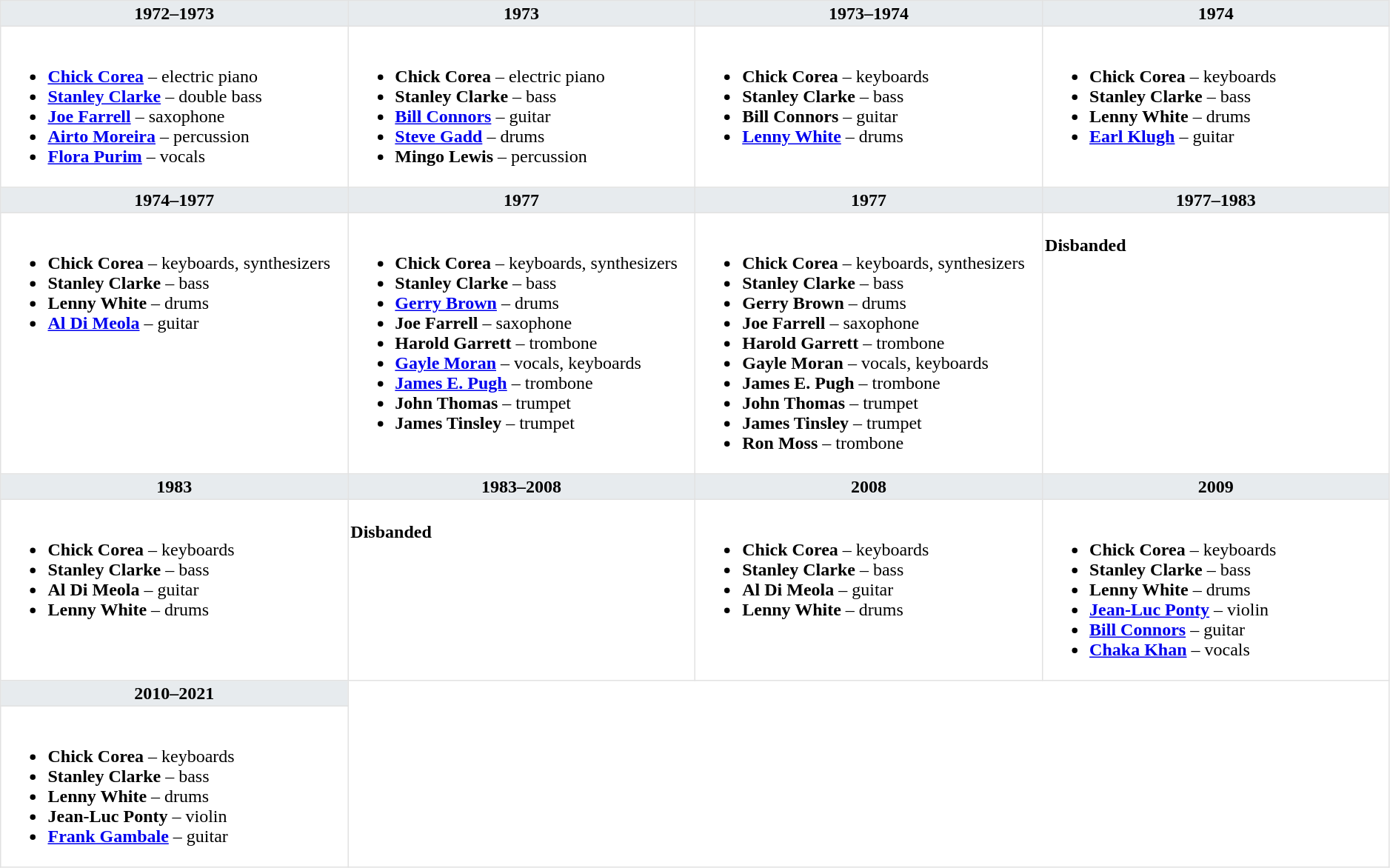<table class="toccolours" border="1" cellpadding="2" cellspacing="0"  style="float:width:375px; margin:0 0 1em 1em; border-collapse:collapse; border:1px solid #e2e2e2; width:99%;">
<tr>
<th style="vertical-align:top; background:#e7ebee; width:25%;">1972–1973</th>
<th style="vertical-align:top; background:#e7ebee; width:25%;">1973</th>
<th style="vertical-align:top; background:#e7ebee; width:25%;">1973–1974</th>
<th style="vertical-align:top; background:#e7ebee; width:25%;">1974</th>
</tr>
<tr>
<td valign=top><br><ul><li><strong><a href='#'>Chick Corea</a></strong> – electric piano</li><li><strong><a href='#'>Stanley Clarke</a></strong> – double bass</li><li><strong><a href='#'>Joe Farrell</a></strong> – saxophone</li><li><strong><a href='#'>Airto Moreira</a></strong> – percussion</li><li><strong><a href='#'>Flora Purim</a></strong> – vocals</li></ul></td>
<td valign=top><br><ul><li><strong>Chick Corea</strong> – electric piano</li><li><strong>Stanley Clarke</strong> – bass</li><li><strong><a href='#'>Bill Connors</a></strong> – guitar</li><li><strong><a href='#'>Steve Gadd</a></strong> – drums</li><li><strong>Mingo Lewis</strong> – percussion</li></ul></td>
<td valign=top><br><ul><li><strong>Chick Corea</strong> – keyboards</li><li><strong>Stanley Clarke</strong> – bass</li><li><strong>Bill Connors</strong> – guitar</li><li><strong><a href='#'>Lenny White</a></strong> – drums</li></ul></td>
<td valign=top><br><ul><li><strong>Chick Corea</strong> – keyboards</li><li><strong>Stanley Clarke</strong> – bass</li><li><strong>Lenny White</strong> – drums</li><li><strong><a href='#'>Earl Klugh</a></strong> – guitar</li></ul></td>
</tr>
<tr>
<th style="vertical-align:top; background:#e7ebee; width:25%;">1974–1977</th>
<th style="vertical-align:top; background:#e7ebee; width:25%;">1977</th>
<th style="vertical-align:top; background:#e7ebee; width:25%;">1977</th>
<th style="vertical-align:top; background:#e7ebee; width:25%;">1977–1983</th>
</tr>
<tr>
<td valign=top><br><ul><li><strong>Chick Corea</strong> – keyboards, synthesizers</li><li><strong>Stanley Clarke</strong> – bass</li><li><strong>Lenny White</strong> – drums</li><li><strong><a href='#'>Al Di Meola</a></strong> – guitar</li></ul></td>
<td valign=top><br><ul><li><strong>Chick Corea</strong> – keyboards, synthesizers</li><li><strong>Stanley Clarke</strong> – bass</li><li><strong><a href='#'>Gerry Brown</a></strong> – drums</li><li><strong>Joe Farrell</strong> – saxophone</li><li><strong>Harold Garrett</strong> – trombone</li><li><strong><a href='#'>Gayle Moran</a></strong> – vocals, keyboards</li><li><strong><a href='#'>James E. Pugh</a></strong> – trombone</li><li><strong>John Thomas</strong> – trumpet</li><li><strong>James Tinsley</strong> – trumpet</li></ul></td>
<td valign=top><br><ul><li><strong>Chick Corea</strong> – keyboards, synthesizers</li><li><strong>Stanley Clarke</strong> – bass</li><li><strong>Gerry Brown</strong> – drums</li><li><strong>Joe Farrell</strong> – saxophone</li><li><strong>Harold Garrett</strong> – trombone</li><li><strong>Gayle Moran</strong> – vocals, keyboards</li><li><strong>James E. Pugh</strong> – trombone</li><li><strong>John Thomas</strong> – trumpet</li><li><strong>James Tinsley</strong> – trumpet</li><li><strong>Ron Moss</strong> – trombone</li></ul></td>
<td valign=top><br><strong>Disbanded</strong></td>
</tr>
<tr>
<th style="vertical-align:top; background:#e7ebee; width:25%;">1983</th>
<th style="vertical-align:top; background:#e7ebee; width:25%;">1983–2008</th>
<th style="vertical-align:top; background:#e7ebee; width:25%;">2008</th>
<th style="vertical-align:top; background:#e7ebee; width:25%;">2009</th>
</tr>
<tr>
<td valign=top><br><ul><li><strong>Chick Corea</strong> – keyboards</li><li><strong>Stanley Clarke</strong> – bass</li><li><strong>Al Di Meola</strong> – guitar</li><li><strong>Lenny White</strong> – drums</li></ul></td>
<td valign=top><br><strong>Disbanded</strong></td>
<td valign=top><br><ul><li><strong>Chick Corea</strong> – keyboards</li><li><strong>Stanley Clarke</strong> – bass</li><li><strong>Al Di Meola</strong> – guitar</li><li><strong>Lenny White</strong> – drums</li></ul></td>
<td valign=top><br><ul><li><strong>Chick Corea</strong> – keyboards</li><li><strong>Stanley Clarke</strong> – bass</li><li><strong>Lenny White</strong> – drums</li><li><strong><a href='#'>Jean-Luc Ponty</a></strong> – violin</li><li><strong><a href='#'>Bill Connors</a></strong> – guitar</li><li><strong><a href='#'>Chaka Khan</a></strong> – vocals</li></ul></td>
</tr>
<tr>
<th style="vertical-align:top; background:#e7ebee; width:25%;">2010–2021</th>
</tr>
<tr>
<td valign=top><br><ul><li><strong>Chick Corea</strong> – keyboards</li><li><strong>Stanley Clarke</strong> – bass</li><li><strong>Lenny White</strong> – drums</li><li><strong>Jean-Luc Ponty</strong> – violin</li><li><strong><a href='#'>Frank Gambale</a></strong> – guitar</li></ul></td>
</tr>
</table>
